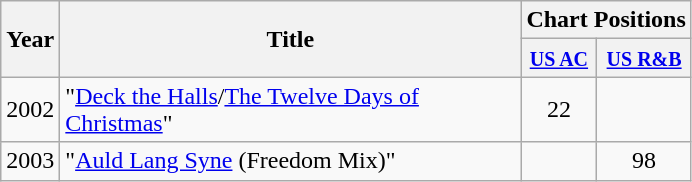<table class="wikitable">
<tr>
<th width="28" rowspan="2">Year</th>
<th width="300" rowspan="2">Title</th>
<th colspan="2">Chart Positions</th>
</tr>
<tr>
<th><small><a href='#'>US AC</a></small></th>
<th><small><a href='#'>US R&B</a></small></th>
</tr>
<tr>
<td>2002</td>
<td>"<a href='#'>Deck the Halls</a>/<a href='#'>The Twelve Days of Christmas</a>"</td>
<td align=center>22</td>
<td></td>
</tr>
<tr>
<td>2003</td>
<td>"<a href='#'>Auld Lang Syne</a> (Freedom Mix)"</td>
<td></td>
<td align=center>98</td>
</tr>
</table>
